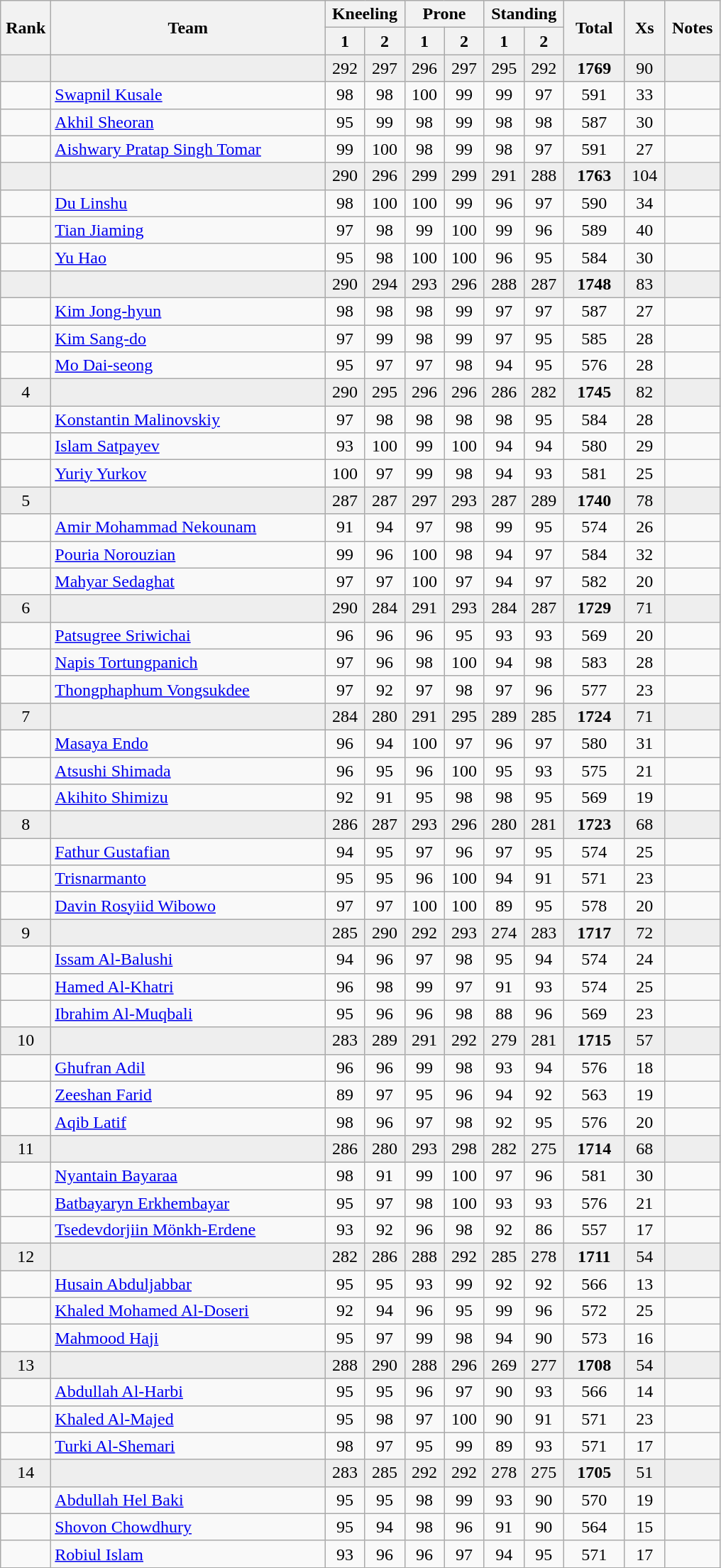<table class="wikitable" style="text-align:center">
<tr>
<th rowspan=2 width=40>Rank</th>
<th rowspan=2 width=250>Team</th>
<th colspan=2>Kneeling</th>
<th colspan=2>Prone</th>
<th colspan=2>Standing</th>
<th rowspan=2 width=50>Total</th>
<th rowspan=2 width=30>Xs</th>
<th rowspan=2 width=45>Notes</th>
</tr>
<tr>
<th width=30>1</th>
<th width=30>2</th>
<th width=30>1</th>
<th width=30>2</th>
<th width=30>1</th>
<th width=30>2</th>
</tr>
<tr bgcolor=eeeeee>
<td></td>
<td align=left></td>
<td>292</td>
<td>297</td>
<td>296</td>
<td>297</td>
<td>295</td>
<td>292</td>
<td><strong>1769</strong></td>
<td>90</td>
<td></td>
</tr>
<tr>
<td></td>
<td align=left><a href='#'>Swapnil Kusale</a></td>
<td>98</td>
<td>98</td>
<td>100</td>
<td>99</td>
<td>99</td>
<td>97</td>
<td>591</td>
<td>33</td>
<td></td>
</tr>
<tr>
<td></td>
<td align=left><a href='#'>Akhil Sheoran</a></td>
<td>95</td>
<td>99</td>
<td>98</td>
<td>99</td>
<td>98</td>
<td>98</td>
<td>587</td>
<td>30</td>
<td></td>
</tr>
<tr>
<td></td>
<td align=left><a href='#'>Aishwary Pratap Singh Tomar</a></td>
<td>99</td>
<td>100</td>
<td>98</td>
<td>99</td>
<td>98</td>
<td>97</td>
<td>591</td>
<td>27</td>
<td></td>
</tr>
<tr bgcolor=eeeeee>
<td></td>
<td align=left></td>
<td>290</td>
<td>296</td>
<td>299</td>
<td>299</td>
<td>291</td>
<td>288</td>
<td><strong>1763</strong></td>
<td>104</td>
<td></td>
</tr>
<tr>
<td></td>
<td align=left><a href='#'>Du Linshu</a></td>
<td>98</td>
<td>100</td>
<td>100</td>
<td>99</td>
<td>96</td>
<td>97</td>
<td>590</td>
<td>34</td>
<td></td>
</tr>
<tr>
<td></td>
<td align=left><a href='#'>Tian Jiaming</a></td>
<td>97</td>
<td>98</td>
<td>99</td>
<td>100</td>
<td>99</td>
<td>96</td>
<td>589</td>
<td>40</td>
<td></td>
</tr>
<tr>
<td></td>
<td align=left><a href='#'>Yu Hao</a></td>
<td>95</td>
<td>98</td>
<td>100</td>
<td>100</td>
<td>96</td>
<td>95</td>
<td>584</td>
<td>30</td>
<td></td>
</tr>
<tr bgcolor=eeeeee>
<td></td>
<td align=left></td>
<td>290</td>
<td>294</td>
<td>293</td>
<td>296</td>
<td>288</td>
<td>287</td>
<td><strong>1748</strong></td>
<td>83</td>
<td></td>
</tr>
<tr>
<td></td>
<td align=left><a href='#'>Kim Jong-hyun</a></td>
<td>98</td>
<td>98</td>
<td>98</td>
<td>99</td>
<td>97</td>
<td>97</td>
<td>587</td>
<td>27</td>
<td></td>
</tr>
<tr>
<td></td>
<td align=left><a href='#'>Kim Sang-do</a></td>
<td>97</td>
<td>99</td>
<td>98</td>
<td>99</td>
<td>97</td>
<td>95</td>
<td>585</td>
<td>28</td>
<td></td>
</tr>
<tr>
<td></td>
<td align=left><a href='#'>Mo Dai-seong</a></td>
<td>95</td>
<td>97</td>
<td>97</td>
<td>98</td>
<td>94</td>
<td>95</td>
<td>576</td>
<td>28</td>
<td></td>
</tr>
<tr bgcolor=eeeeee>
<td>4</td>
<td align=left></td>
<td>290</td>
<td>295</td>
<td>296</td>
<td>296</td>
<td>286</td>
<td>282</td>
<td><strong>1745</strong></td>
<td>82</td>
<td></td>
</tr>
<tr>
<td></td>
<td align=left><a href='#'>Konstantin Malinovskiy</a></td>
<td>97</td>
<td>98</td>
<td>98</td>
<td>98</td>
<td>98</td>
<td>95</td>
<td>584</td>
<td>28</td>
<td></td>
</tr>
<tr>
<td></td>
<td align=left><a href='#'>Islam Satpayev</a></td>
<td>93</td>
<td>100</td>
<td>99</td>
<td>100</td>
<td>94</td>
<td>94</td>
<td>580</td>
<td>29</td>
<td></td>
</tr>
<tr>
<td></td>
<td align=left><a href='#'>Yuriy Yurkov</a></td>
<td>100</td>
<td>97</td>
<td>99</td>
<td>98</td>
<td>94</td>
<td>93</td>
<td>581</td>
<td>25</td>
<td></td>
</tr>
<tr bgcolor=eeeeee>
<td>5</td>
<td align=left></td>
<td>287</td>
<td>287</td>
<td>297</td>
<td>293</td>
<td>287</td>
<td>289</td>
<td><strong>1740</strong></td>
<td>78</td>
<td></td>
</tr>
<tr>
<td></td>
<td align=left><a href='#'>Amir Mohammad Nekounam</a></td>
<td>91</td>
<td>94</td>
<td>97</td>
<td>98</td>
<td>99</td>
<td>95</td>
<td>574</td>
<td>26</td>
<td></td>
</tr>
<tr>
<td></td>
<td align=left><a href='#'>Pouria Norouzian</a></td>
<td>99</td>
<td>96</td>
<td>100</td>
<td>98</td>
<td>94</td>
<td>97</td>
<td>584</td>
<td>32</td>
<td></td>
</tr>
<tr>
<td></td>
<td align=left><a href='#'>Mahyar Sedaghat</a></td>
<td>97</td>
<td>97</td>
<td>100</td>
<td>97</td>
<td>94</td>
<td>97</td>
<td>582</td>
<td>20</td>
<td></td>
</tr>
<tr bgcolor=eeeeee>
<td>6</td>
<td align=left></td>
<td>290</td>
<td>284</td>
<td>291</td>
<td>293</td>
<td>284</td>
<td>287</td>
<td><strong>1729</strong></td>
<td>71</td>
<td></td>
</tr>
<tr>
<td></td>
<td align=left><a href='#'>Patsugree Sriwichai</a></td>
<td>96</td>
<td>96</td>
<td>96</td>
<td>95</td>
<td>93</td>
<td>93</td>
<td>569</td>
<td>20</td>
<td></td>
</tr>
<tr>
<td></td>
<td align=left><a href='#'>Napis Tortungpanich</a></td>
<td>97</td>
<td>96</td>
<td>98</td>
<td>100</td>
<td>94</td>
<td>98</td>
<td>583</td>
<td>28</td>
<td></td>
</tr>
<tr>
<td></td>
<td align=left><a href='#'>Thongphaphum Vongsukdee</a></td>
<td>97</td>
<td>92</td>
<td>97</td>
<td>98</td>
<td>97</td>
<td>96</td>
<td>577</td>
<td>23</td>
<td></td>
</tr>
<tr bgcolor=eeeeee>
<td>7</td>
<td align=left></td>
<td>284</td>
<td>280</td>
<td>291</td>
<td>295</td>
<td>289</td>
<td>285</td>
<td><strong>1724</strong></td>
<td>71</td>
<td></td>
</tr>
<tr>
<td></td>
<td align=left><a href='#'>Masaya Endo</a></td>
<td>96</td>
<td>94</td>
<td>100</td>
<td>97</td>
<td>96</td>
<td>97</td>
<td>580</td>
<td>31</td>
<td></td>
</tr>
<tr>
<td></td>
<td align=left><a href='#'>Atsushi Shimada</a></td>
<td>96</td>
<td>95</td>
<td>96</td>
<td>100</td>
<td>95</td>
<td>93</td>
<td>575</td>
<td>21</td>
<td></td>
</tr>
<tr>
<td></td>
<td align=left><a href='#'>Akihito Shimizu</a></td>
<td>92</td>
<td>91</td>
<td>95</td>
<td>98</td>
<td>98</td>
<td>95</td>
<td>569</td>
<td>19</td>
<td></td>
</tr>
<tr bgcolor=eeeeee>
<td>8</td>
<td align=left></td>
<td>286</td>
<td>287</td>
<td>293</td>
<td>296</td>
<td>280</td>
<td>281</td>
<td><strong>1723</strong></td>
<td>68</td>
<td></td>
</tr>
<tr>
<td></td>
<td align=left><a href='#'>Fathur Gustafian</a></td>
<td>94</td>
<td>95</td>
<td>97</td>
<td>96</td>
<td>97</td>
<td>95</td>
<td>574</td>
<td>25</td>
<td></td>
</tr>
<tr>
<td></td>
<td align=left><a href='#'>Trisnarmanto</a></td>
<td>95</td>
<td>95</td>
<td>96</td>
<td>100</td>
<td>94</td>
<td>91</td>
<td>571</td>
<td>23</td>
<td></td>
</tr>
<tr>
<td></td>
<td align=left><a href='#'>Davin Rosyiid Wibowo</a></td>
<td>97</td>
<td>97</td>
<td>100</td>
<td>100</td>
<td>89</td>
<td>95</td>
<td>578</td>
<td>20</td>
<td></td>
</tr>
<tr bgcolor=eeeeee>
<td>9</td>
<td align=left></td>
<td>285</td>
<td>290</td>
<td>292</td>
<td>293</td>
<td>274</td>
<td>283</td>
<td><strong>1717</strong></td>
<td>72</td>
<td></td>
</tr>
<tr>
<td></td>
<td align=left><a href='#'>Issam Al-Balushi</a></td>
<td>94</td>
<td>96</td>
<td>97</td>
<td>98</td>
<td>95</td>
<td>94</td>
<td>574</td>
<td>24</td>
<td></td>
</tr>
<tr>
<td></td>
<td align=left><a href='#'>Hamed Al-Khatri</a></td>
<td>96</td>
<td>98</td>
<td>99</td>
<td>97</td>
<td>91</td>
<td>93</td>
<td>574</td>
<td>25</td>
<td></td>
</tr>
<tr>
<td></td>
<td align=left><a href='#'>Ibrahim Al-Muqbali</a></td>
<td>95</td>
<td>96</td>
<td>96</td>
<td>98</td>
<td>88</td>
<td>96</td>
<td>569</td>
<td>23</td>
<td></td>
</tr>
<tr bgcolor=eeeeee>
<td>10</td>
<td align=left></td>
<td>283</td>
<td>289</td>
<td>291</td>
<td>292</td>
<td>279</td>
<td>281</td>
<td><strong>1715</strong></td>
<td>57</td>
<td></td>
</tr>
<tr>
<td></td>
<td align=left><a href='#'>Ghufran Adil</a></td>
<td>96</td>
<td>96</td>
<td>99</td>
<td>98</td>
<td>93</td>
<td>94</td>
<td>576</td>
<td>18</td>
<td></td>
</tr>
<tr>
<td></td>
<td align=left><a href='#'>Zeeshan Farid</a></td>
<td>89</td>
<td>97</td>
<td>95</td>
<td>96</td>
<td>94</td>
<td>92</td>
<td>563</td>
<td>19</td>
<td></td>
</tr>
<tr>
<td></td>
<td align=left><a href='#'>Aqib Latif</a></td>
<td>98</td>
<td>96</td>
<td>97</td>
<td>98</td>
<td>92</td>
<td>95</td>
<td>576</td>
<td>20</td>
<td></td>
</tr>
<tr bgcolor=eeeeee>
<td>11</td>
<td align=left></td>
<td>286</td>
<td>280</td>
<td>293</td>
<td>298</td>
<td>282</td>
<td>275</td>
<td><strong>1714</strong></td>
<td>68</td>
<td></td>
</tr>
<tr>
<td></td>
<td align=left><a href='#'>Nyantain Bayaraa</a></td>
<td>98</td>
<td>91</td>
<td>99</td>
<td>100</td>
<td>97</td>
<td>96</td>
<td>581</td>
<td>30</td>
<td></td>
</tr>
<tr>
<td></td>
<td align=left><a href='#'>Batbayaryn Erkhembayar</a></td>
<td>95</td>
<td>97</td>
<td>98</td>
<td>100</td>
<td>93</td>
<td>93</td>
<td>576</td>
<td>21</td>
<td></td>
</tr>
<tr>
<td></td>
<td align=left><a href='#'>Tsedevdorjiin Mönkh-Erdene</a></td>
<td>93</td>
<td>92</td>
<td>96</td>
<td>98</td>
<td>92</td>
<td>86</td>
<td>557</td>
<td>17</td>
<td></td>
</tr>
<tr bgcolor=eeeeee>
<td>12</td>
<td align=left></td>
<td>282</td>
<td>286</td>
<td>288</td>
<td>292</td>
<td>285</td>
<td>278</td>
<td><strong>1711</strong></td>
<td>54</td>
<td></td>
</tr>
<tr>
<td></td>
<td align=left><a href='#'>Husain Abduljabbar</a></td>
<td>95</td>
<td>95</td>
<td>93</td>
<td>99</td>
<td>92</td>
<td>92</td>
<td>566</td>
<td>13</td>
<td></td>
</tr>
<tr>
<td></td>
<td align=left><a href='#'>Khaled Mohamed Al-Doseri</a></td>
<td>92</td>
<td>94</td>
<td>96</td>
<td>95</td>
<td>99</td>
<td>96</td>
<td>572</td>
<td>25</td>
<td></td>
</tr>
<tr>
<td></td>
<td align=left><a href='#'>Mahmood Haji</a></td>
<td>95</td>
<td>97</td>
<td>99</td>
<td>98</td>
<td>94</td>
<td>90</td>
<td>573</td>
<td>16</td>
<td></td>
</tr>
<tr bgcolor=eeeeee>
<td>13</td>
<td align=left></td>
<td>288</td>
<td>290</td>
<td>288</td>
<td>296</td>
<td>269</td>
<td>277</td>
<td><strong>1708</strong></td>
<td>54</td>
<td></td>
</tr>
<tr>
<td></td>
<td align=left><a href='#'>Abdullah Al-Harbi</a></td>
<td>95</td>
<td>95</td>
<td>96</td>
<td>97</td>
<td>90</td>
<td>93</td>
<td>566</td>
<td>14</td>
<td></td>
</tr>
<tr>
<td></td>
<td align=left><a href='#'>Khaled Al-Majed</a></td>
<td>95</td>
<td>98</td>
<td>97</td>
<td>100</td>
<td>90</td>
<td>91</td>
<td>571</td>
<td>23</td>
<td></td>
</tr>
<tr>
<td></td>
<td align=left><a href='#'>Turki Al-Shemari</a></td>
<td>98</td>
<td>97</td>
<td>95</td>
<td>99</td>
<td>89</td>
<td>93</td>
<td>571</td>
<td>17</td>
<td></td>
</tr>
<tr bgcolor=eeeeee>
<td>14</td>
<td align=left></td>
<td>283</td>
<td>285</td>
<td>292</td>
<td>292</td>
<td>278</td>
<td>275</td>
<td><strong>1705</strong></td>
<td>51</td>
<td></td>
</tr>
<tr>
<td></td>
<td align=left><a href='#'>Abdullah Hel Baki</a></td>
<td>95</td>
<td>95</td>
<td>98</td>
<td>99</td>
<td>93</td>
<td>90</td>
<td>570</td>
<td>19</td>
<td></td>
</tr>
<tr>
<td></td>
<td align=left><a href='#'>Shovon Chowdhury</a></td>
<td>95</td>
<td>94</td>
<td>98</td>
<td>96</td>
<td>91</td>
<td>90</td>
<td>564</td>
<td>15</td>
<td></td>
</tr>
<tr>
<td></td>
<td align=left><a href='#'>Robiul Islam</a></td>
<td>93</td>
<td>96</td>
<td>96</td>
<td>97</td>
<td>94</td>
<td>95</td>
<td>571</td>
<td>17</td>
<td></td>
</tr>
</table>
